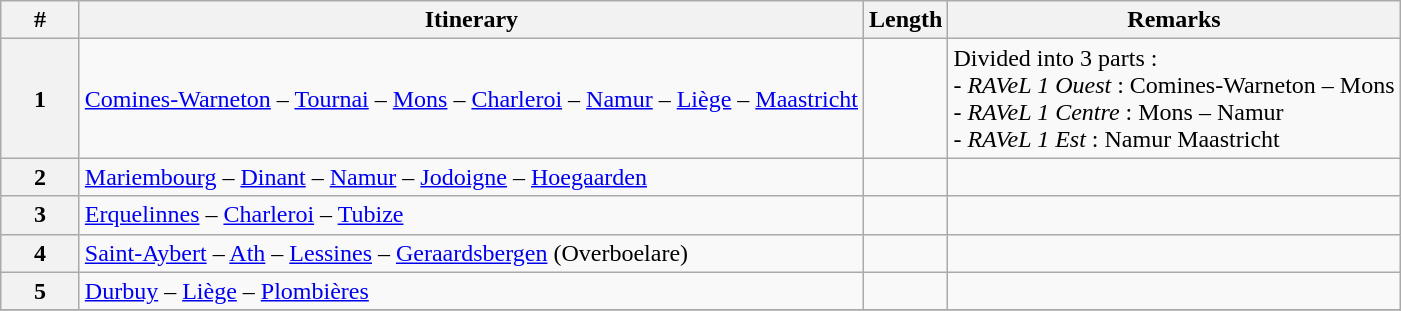<table class="wikitable">
<tr>
<th scope="col" width="45" align="center">#</th>
<th>Itinerary</th>
<th>Length</th>
<th>Remarks</th>
</tr>
<tr>
<th align="center">1</th>
<td><a href='#'>Comines-Warneton</a> – <a href='#'>Tournai</a> – <a href='#'>Mons</a> – <a href='#'>Charleroi</a> – <a href='#'>Namur</a> – <a href='#'>Liège</a> – <a href='#'>Maastricht</a></td>
<td></td>
<td>Divided into 3 parts :<br>- <em>RAVeL 1 Ouest</em> : Comines-Warneton – Mons<br>- <em>RAVeL 1 Centre</em> : Mons – Namur<br>- <em>RAVeL 1 Est</em> : Namur Maastricht</td>
</tr>
<tr>
<th align="center">2</th>
<td><a href='#'>Mariembourg</a> – <a href='#'>Dinant</a> – <a href='#'>Namur</a> – <a href='#'>Jodoigne</a> – <a href='#'>Hoegaarden</a></td>
<td></td>
<td></td>
</tr>
<tr>
<th align="center">3</th>
<td><a href='#'>Erquelinnes</a> – <a href='#'>Charleroi</a> – <a href='#'>Tubize</a></td>
<td></td>
<td></td>
</tr>
<tr>
<th align="center">4</th>
<td><a href='#'>Saint-Aybert</a> – <a href='#'>Ath</a> – <a href='#'>Lessines</a> – <a href='#'>Geraardsbergen</a> (Overboelare)</td>
<td></td>
<td></td>
</tr>
<tr>
<th align="center">5</th>
<td><a href='#'>Durbuy</a> – <a href='#'>Liège</a> – <a href='#'>Plombières</a></td>
<td></td>
<td></td>
</tr>
<tr>
</tr>
</table>
